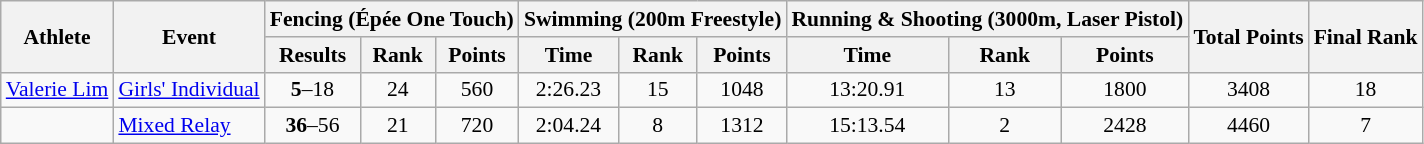<table class="wikitable" border="1" style="font-size:90%">
<tr>
<th rowspan=2>Athlete</th>
<th rowspan=2>Event</th>
<th colspan=3>Fencing (Épée One Touch)</th>
<th colspan=3>Swimming (200m Freestyle)</th>
<th colspan=3>Running & Shooting (3000m, Laser Pistol)</th>
<th rowspan=2>Total Points</th>
<th rowspan=2>Final Rank</th>
</tr>
<tr>
<th>Results</th>
<th>Rank</th>
<th>Points</th>
<th>Time</th>
<th>Rank</th>
<th>Points</th>
<th>Time</th>
<th>Rank</th>
<th>Points</th>
</tr>
<tr>
<td><a href='#'>Valerie Lim</a></td>
<td><a href='#'>Girls' Individual</a></td>
<td align=center><strong>5</strong>–18</td>
<td align=center>24</td>
<td align=center>560</td>
<td align=center>2:26.23</td>
<td align=center>15</td>
<td align=center>1048</td>
<td align=center>13:20.91</td>
<td align=center>13</td>
<td align=center>1800</td>
<td align=center>3408</td>
<td align=center>18</td>
</tr>
<tr>
<td><br></td>
<td><a href='#'>Mixed Relay</a></td>
<td align=center><strong>36</strong>–56</td>
<td align=center>21</td>
<td align=center>720</td>
<td align=center>2:04.24</td>
<td align=center>8</td>
<td align=center>1312</td>
<td align=center>15:13.54</td>
<td align=center>2</td>
<td align=center>2428</td>
<td align=center>4460</td>
<td align=center>7</td>
</tr>
</table>
